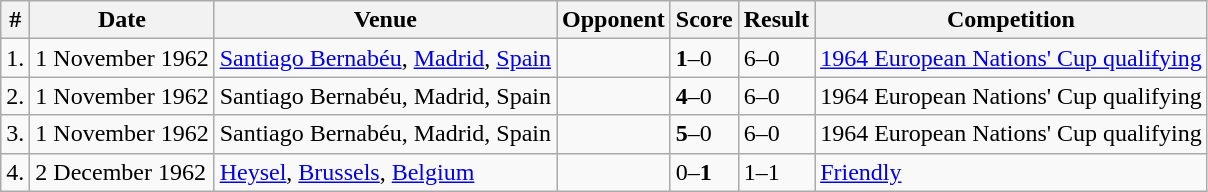<table class="wikitable" style="font-size:100%">
<tr>
<th>#</th>
<th>Date</th>
<th>Venue</th>
<th>Opponent</th>
<th>Score</th>
<th>Result</th>
<th>Competition</th>
</tr>
<tr>
<td>1.</td>
<td>1 November 1962</td>
<td><a href='#'>Santiago Bernabéu</a>, <a href='#'>Madrid</a>, <a href='#'>Spain</a></td>
<td></td>
<td><strong>1</strong>–0</td>
<td>6–0</td>
<td><a href='#'>1964 European Nations' Cup qualifying</a></td>
</tr>
<tr>
<td>2.</td>
<td>1 November 1962</td>
<td Santiago Bernabéu Stadium>Santiago Bernabéu, Madrid, Spain</td>
<td></td>
<td><strong>4</strong>–0</td>
<td>6–0</td>
<td 1964 European Nations' Cup qualifying#First leg>1964 European Nations' Cup qualifying</td>
</tr>
<tr>
<td>3.</td>
<td>1 November 1962</td>
<td Santiago Bernabéu Stadium>Santiago Bernabéu, Madrid, Spain</td>
<td></td>
<td><strong>5</strong>–0</td>
<td>6–0</td>
<td 1964 European Nations' Cup qualifying#First leg>1964 European Nations' Cup qualifying</td>
</tr>
<tr>
<td>4.</td>
<td>2 December 1962</td>
<td><a href='#'>Heysel</a>, <a href='#'>Brussels</a>, <a href='#'>Belgium</a></td>
<td></td>
<td>0–<strong>1</strong></td>
<td>1–1</td>
<td><a href='#'>Friendly</a></td>
</tr>
</table>
